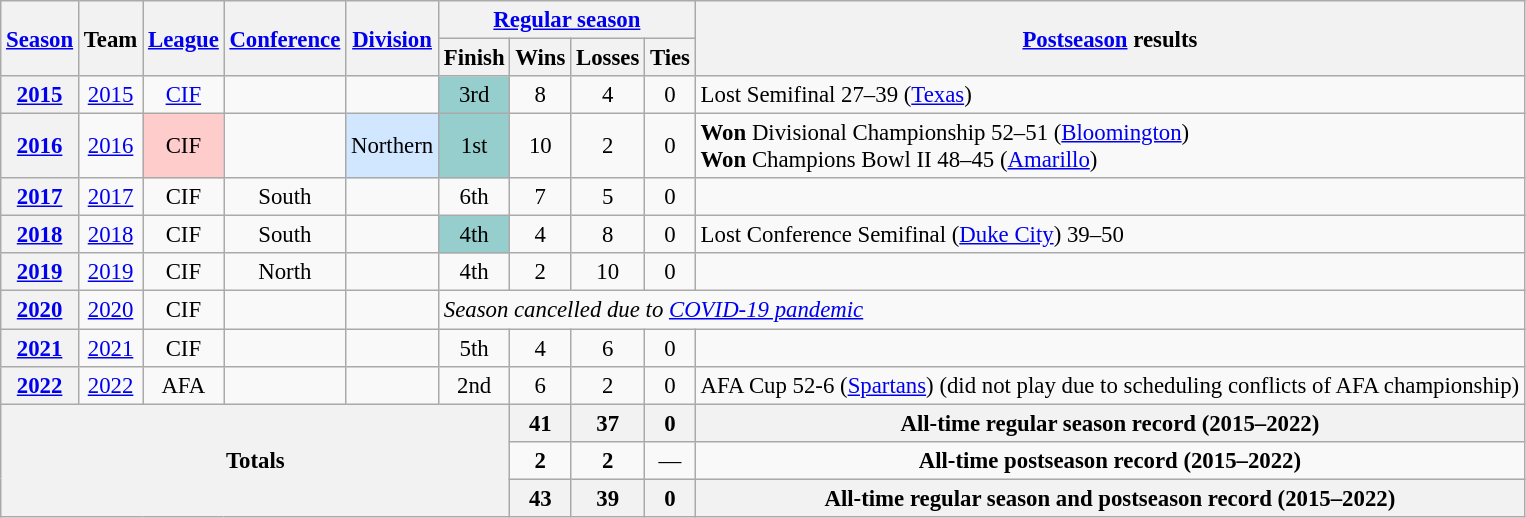<table class="wikitable" style="text-align:center; font-size: 95%;">
<tr>
<th rowspan="2"><a href='#'>Season</a></th>
<th rowspan="2">Team</th>
<th rowspan="2"><a href='#'>League</a></th>
<th rowspan="2"><a href='#'>Conference</a></th>
<th rowspan="2"><a href='#'>Division</a></th>
<th colspan="4"><a href='#'>Regular season</a></th>
<th rowspan="2"><a href='#'>Postseason</a> results</th>
</tr>
<tr>
<th>Finish</th>
<th>Wins</th>
<th>Losses</th>
<th>Ties</th>
</tr>
<tr>
<th><a href='#'>2015</a></th>
<td><a href='#'>2015</a></td>
<td><a href='#'>CIF</a></td>
<td></td>
<td></td>
<td bgcolor=#96cdcd>3rd</td>
<td>8</td>
<td>4</td>
<td>0</td>
<td style="text-align:left">Lost Semifinal 27–39 (<a href='#'>Texas</a>)</td>
</tr>
<tr>
<th><a href='#'>2016</a></th>
<td><a href='#'>2016</a></td>
<td bgcolor=#fcc>CIF</td>
<td></td>
<td bgcolor=#d0e7ff>Northern</td>
<td bgcolor=#96cdcd>1st</td>
<td>10</td>
<td>2</td>
<td>0</td>
<td style="text-align:left"><strong>Won</strong> Divisional Championship 52–51 (<a href='#'>Bloomington</a>)<br><strong>Won</strong> Champions Bowl II 48–45 (<a href='#'>Amarillo</a>)</td>
</tr>
<tr>
<th><a href='#'>2017</a></th>
<td><a href='#'>2017</a></td>
<td>CIF</td>
<td>South</td>
<td></td>
<td>6th</td>
<td>7</td>
<td>5</td>
<td>0</td>
<td style="text-align:left"></td>
</tr>
<tr>
<th><a href='#'>2018</a></th>
<td><a href='#'>2018</a></td>
<td>CIF</td>
<td>South</td>
<td></td>
<td bgcolor=#96cdcd>4th</td>
<td>4</td>
<td>8</td>
<td>0</td>
<td style="text-align:left">Lost Conference Semifinal (<a href='#'>Duke City</a>) 39–50</td>
</tr>
<tr>
<th><a href='#'>2019</a></th>
<td><a href='#'>2019</a></td>
<td>CIF</td>
<td>North</td>
<td></td>
<td>4th</td>
<td>2</td>
<td>10</td>
<td>0</td>
<td style="text-align:left"></td>
</tr>
<tr>
<th><a href='#'>2020</a></th>
<td><a href='#'>2020</a></td>
<td>CIF</td>
<td></td>
<td></td>
<td colspan=5; align=left><em>Season cancelled due to <a href='#'>COVID-19 pandemic</a></em></td>
</tr>
<tr>
<th><a href='#'>2021</a></th>
<td><a href='#'>2021</a></td>
<td>CIF</td>
<td></td>
<td></td>
<td>5th</td>
<td>4</td>
<td>6</td>
<td>0</td>
<td style="text-align:left"></td>
</tr>
<tr>
<th><a href='#'>2022</a></th>
<td><a href='#'>2022</a></td>
<td>AFA</td>
<td></td>
<td></td>
<td>2nd</td>
<td>6</td>
<td>2</td>
<td>0</td>
<td style="text-align:left">AFA Cup 52-6 (<a href='#'>Spartans</a>) (did not play due to scheduling conflicts of AFA championship)</td>
</tr>
<tr>
<th rowspan="3" colspan="6">Totals</th>
<th>41</th>
<th>37</th>
<th>0</th>
<th>All-time regular season record (2015–2022)</th>
</tr>
<tr>
<td><strong>2</strong></td>
<td><strong>2</strong></td>
<td>—</td>
<td><strong>All-time postseason record (2015–2022)</strong></td>
</tr>
<tr>
<th>43</th>
<th>39</th>
<th>0</th>
<th>All-time regular season and postseason record (2015–2022)</th>
</tr>
</table>
